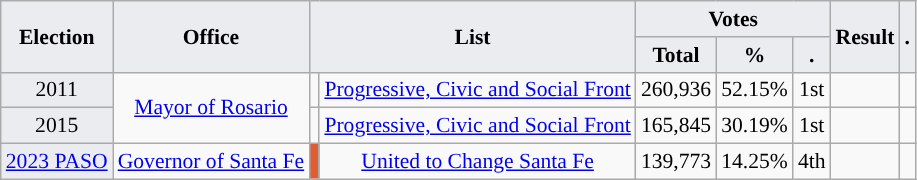<table class="wikitable" style="font-size:90%; text-align:center;">
<tr>
<th style="background-color:#EAECF0;" rowspan=2>Election</th>
<th style="background-color:#EAECF0;" rowspan=2>Office</th>
<th style="background-color:#EAECF0;" colspan=2 rowspan=2>List</th>
<th style="background-color:#EAECF0;" colspan=3>Votes</th>
<th style="background-color:#EAECF0;" rowspan=2>Result</th>
<th style="background-color:#EAECF0;" rowspan=2>.</th>
</tr>
<tr>
<th style="background-color:#EAECF0;">Total</th>
<th style="background-color:#EAECF0;">%</th>
<th style="background-color:#EAECF0;">.</th>
</tr>
<tr>
<td style="background-color:#EAECF0;">2011</td>
<td rowspan="2"><a href='#'>Mayor of Rosario</a></td>
<td style="background-color:"></td>
<td><a href='#'>Progressive, Civic and Social Front</a></td>
<td>260,936</td>
<td>52.15%</td>
<td>1st</td>
<td></td>
<td></td>
</tr>
<tr>
<td style="background-color:#EAECF0;">2015</td>
<td style="background-color:"></td>
<td><a href='#'>Progressive, Civic and Social Front</a></td>
<td>165,845</td>
<td>30.19%</td>
<td>1st</td>
<td></td>
<td></td>
</tr>
<tr>
<td style="background-color:#EAECF0;"><a href='#'>2023 PASO</a></td>
<td><a href='#'>Governor of Santa Fe</a></td>
<td style="background-color:#E05D31;"></td>
<td><a href='#'>United to Change Santa Fe</a></td>
<td>139,773</td>
<td>14.25%</td>
<td>4th</td>
<td></td>
<td></td>
</tr>
</table>
